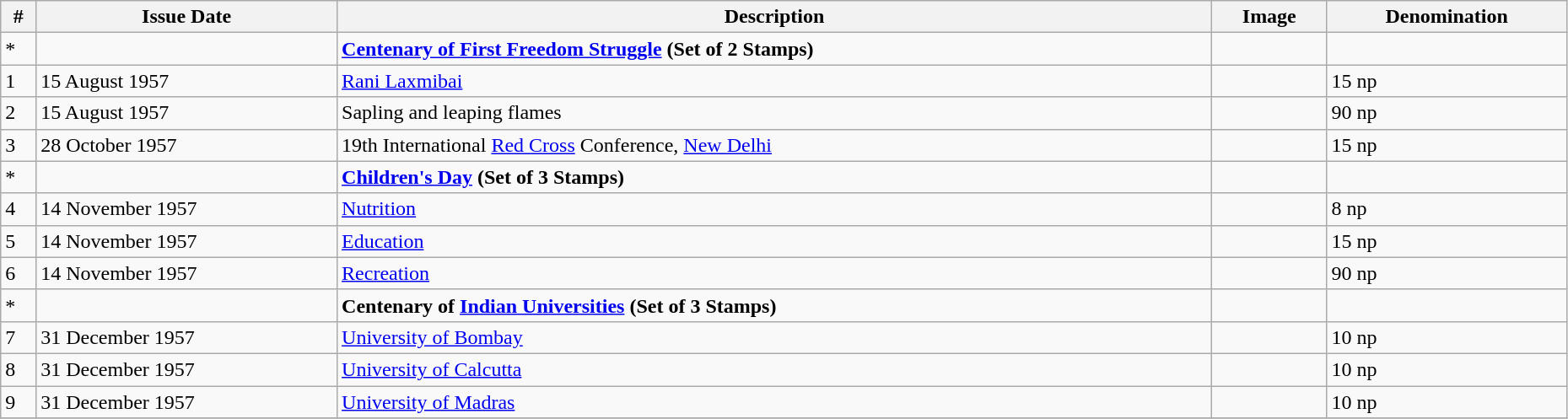<table class = "wikitable"  style = "text-align:justify" width = "98%">
<tr>
<th>#</th>
<th>Issue Date</th>
<th>Description</th>
<th>Image</th>
<th>Denomination</th>
</tr>
<tr>
<td>*</td>
<td></td>
<td><strong><a href='#'>Centenary of First Freedom Struggle</a> (Set of 2 Stamps)</strong></td>
<td></td>
<td></td>
</tr>
<tr>
<td>1</td>
<td>15 August 1957</td>
<td><a href='#'>Rani Laxmibai</a></td>
<td></td>
<td>15 np</td>
</tr>
<tr>
<td>2</td>
<td>15 August 1957</td>
<td>Sapling and leaping flames</td>
<td></td>
<td>90 np</td>
</tr>
<tr>
<td>3</td>
<td>28 October 1957</td>
<td>19th International <a href='#'>Red Cross</a> Conference, <a href='#'>New Delhi</a></td>
<td></td>
<td>15 np</td>
</tr>
<tr>
<td>*</td>
<td></td>
<td><strong><a href='#'>Children's Day</a> (Set of 3 Stamps)</strong></td>
<td></td>
<td></td>
</tr>
<tr>
<td>4</td>
<td>14 November 1957</td>
<td><a href='#'>Nutrition</a></td>
<td></td>
<td>8 np</td>
</tr>
<tr>
<td>5</td>
<td>14 November 1957</td>
<td><a href='#'>Education</a></td>
<td></td>
<td>15 np</td>
</tr>
<tr>
<td>6</td>
<td>14 November 1957</td>
<td><a href='#'>Recreation</a></td>
<td></td>
<td>90 np</td>
</tr>
<tr>
<td>*</td>
<td></td>
<td><strong>Centenary of <a href='#'>Indian Universities</a> (Set of 3 Stamps)</strong></td>
<td></td>
<td></td>
</tr>
<tr>
<td>7</td>
<td>31 December 1957</td>
<td><a href='#'>University of Bombay</a></td>
<td></td>
<td>10 np</td>
</tr>
<tr>
<td>8</td>
<td>31 December 1957</td>
<td><a href='#'>University of Calcutta</a></td>
<td></td>
<td>10 np</td>
</tr>
<tr>
<td>9</td>
<td>31 December 1957</td>
<td><a href='#'>University of Madras</a></td>
<td></td>
<td>10 np</td>
</tr>
<tr>
</tr>
</table>
